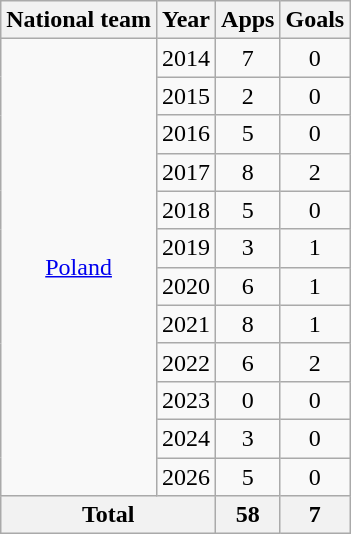<table class="wikitable" style="text-align:center">
<tr>
<th>National team</th>
<th>Year</th>
<th>Apps</th>
<th>Goals</th>
</tr>
<tr>
<td rowspan="12"><a href='#'>Poland</a></td>
<td>2014</td>
<td>7</td>
<td>0</td>
</tr>
<tr>
<td>2015</td>
<td>2</td>
<td>0</td>
</tr>
<tr>
<td>2016</td>
<td>5</td>
<td>0</td>
</tr>
<tr>
<td>2017</td>
<td>8</td>
<td>2</td>
</tr>
<tr>
<td>2018</td>
<td>5</td>
<td>0</td>
</tr>
<tr>
<td>2019</td>
<td>3</td>
<td>1</td>
</tr>
<tr>
<td>2020</td>
<td>6</td>
<td>1</td>
</tr>
<tr>
<td>2021</td>
<td>8</td>
<td>1</td>
</tr>
<tr>
<td>2022</td>
<td>6</td>
<td>2</td>
</tr>
<tr>
<td>2023</td>
<td>0</td>
<td>0</td>
</tr>
<tr>
<td>2024</td>
<td>3</td>
<td>0</td>
</tr>
<tr>
<td>2026</td>
<td>5</td>
<td>0</td>
</tr>
<tr>
<th colspan="2">Total</th>
<th>58</th>
<th>7</th>
</tr>
</table>
